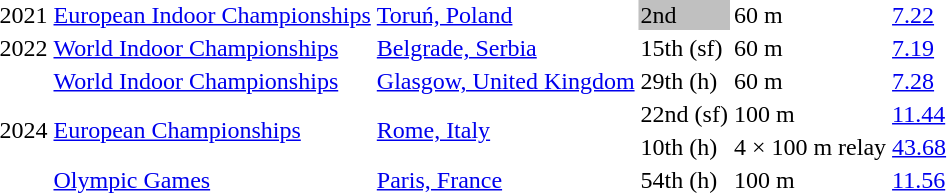<table>
<tr>
<td>2021</td>
<td><a href='#'>European Indoor Championships</a></td>
<td><a href='#'>Toruń, Poland</a></td>
<td bgcolor="silver">2nd</td>
<td>60 m</td>
<td><a href='#'>7.22</a></td>
<td></td>
</tr>
<tr>
<td>2022</td>
<td><a href='#'>World Indoor Championships</a></td>
<td><a href='#'>Belgrade, Serbia</a></td>
<td>15th (sf)</td>
<td>60 m</td>
<td><a href='#'>7.19</a></td>
<td></td>
</tr>
<tr>
<td rowspan=5>2024</td>
<td><a href='#'>World Indoor Championships</a></td>
<td><a href='#'>Glasgow, United Kingdom</a></td>
<td>29th (h)</td>
<td>60 m</td>
<td><a href='#'>7.28</a></td>
<td></td>
</tr>
<tr>
<td rowspan=2><a href='#'>European Championships</a></td>
<td rowspan=2><a href='#'>Rome, Italy</a></td>
<td>22nd (sf)</td>
<td>100 m</td>
<td><a href='#'>11.44</a></td>
<td></td>
</tr>
<tr>
<td>10th (h)</td>
<td>4 × 100 m relay</td>
<td><a href='#'>43.68</a></td>
<td></td>
</tr>
<tr>
<td><a href='#'>Olympic Games</a></td>
<td><a href='#'>Paris, France</a></td>
<td>54th (h)</td>
<td>100 m</td>
<td><a href='#'>11.56</a></td>
<td></td>
</tr>
</table>
